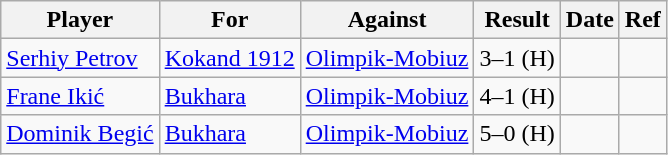<table class="wikitable sortable">
<tr>
<th>Player</th>
<th>For</th>
<th>Against</th>
<th style="text-align:center">Result</th>
<th>Date</th>
<th>Ref</th>
</tr>
<tr>
<td> <a href='#'>Serhiy Petrov</a></td>
<td><a href='#'>Kokand 1912</a></td>
<td><a href='#'>Olimpik-Mobiuz</a></td>
<td style="text-align:center;">3–1 (H)</td>
<td></td>
<td></td>
</tr>
<tr>
<td> <a href='#'>Frane Ikić</a></td>
<td><a href='#'>Bukhara</a></td>
<td><a href='#'>Olimpik-Mobiuz</a></td>
<td style="text-align:center;">4–1 (H)</td>
<td></td>
<td></td>
</tr>
<tr>
<td> <a href='#'>Dominik Begić</a></td>
<td><a href='#'>Bukhara</a></td>
<td><a href='#'>Olimpik-Mobiuz</a></td>
<td style="text-align:center;">5–0 (H)</td>
<td></td>
<td></td>
</tr>
</table>
